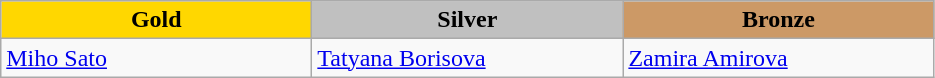<table class="wikitable" style="text-align:left">
<tr align="center">
<td width=200 bgcolor=gold><strong>Gold</strong></td>
<td width=200 bgcolor=silver><strong>Silver</strong></td>
<td width=200 bgcolor=CC9966><strong>Bronze</strong></td>
</tr>
<tr>
<td><a href='#'>Miho Sato</a><br><em></em></td>
<td><a href='#'>Tatyana Borisova</a><br><em></em></td>
<td><a href='#'>Zamira Amirova</a><br><em></em></td>
</tr>
</table>
